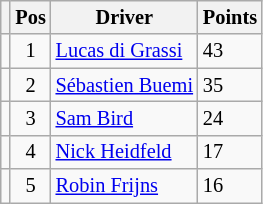<table class="wikitable" style="font-size: 85%;">
<tr>
<th></th>
<th>Pos</th>
<th>Driver</th>
<th>Points</th>
</tr>
<tr>
<td align="left"></td>
<td align="center">1</td>
<td> <a href='#'>Lucas di Grassi</a></td>
<td align="left">43</td>
</tr>
<tr>
<td align="left"></td>
<td align="center">2</td>
<td> <a href='#'>Sébastien Buemi</a></td>
<td align="left">35</td>
</tr>
<tr>
<td align="left"></td>
<td align="center">3</td>
<td> <a href='#'>Sam Bird</a></td>
<td align="left">24</td>
</tr>
<tr>
<td align="left"></td>
<td align="center">4</td>
<td> <a href='#'>Nick Heidfeld</a></td>
<td align="left">17</td>
</tr>
<tr>
<td align="left"></td>
<td align="center">5</td>
<td> <a href='#'>Robin Frijns</a></td>
<td align="left">16</td>
</tr>
</table>
